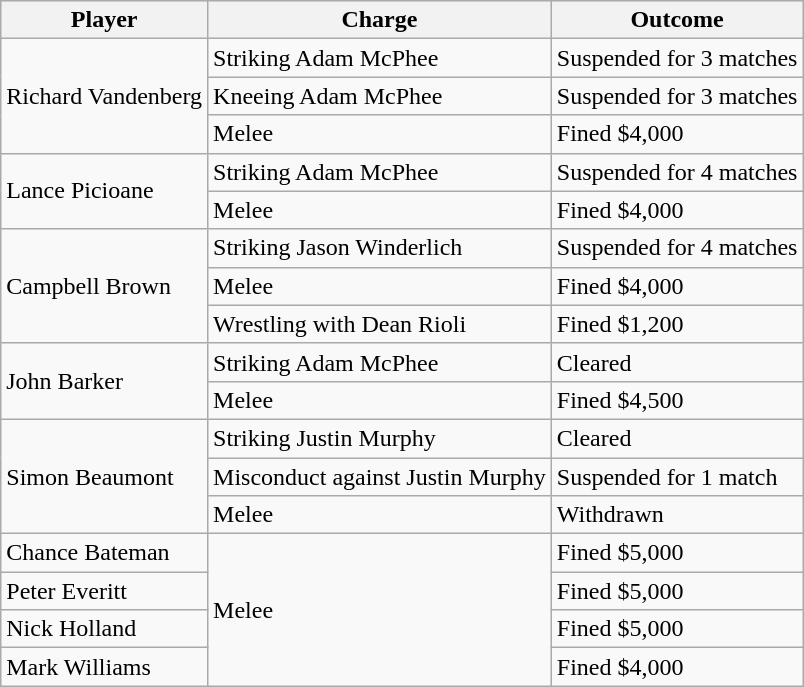<table class="wikitable">
<tr style="background:#efefef;">
<th>Player</th>
<th>Charge</th>
<th>Outcome</th>
</tr>
<tr>
<td rowspan=3>Richard Vandenberg</td>
<td>Striking Adam McPhee</td>
<td>Suspended for 3 matches</td>
</tr>
<tr>
<td>Kneeing Adam McPhee</td>
<td>Suspended for 3 matches</td>
</tr>
<tr>
<td>Melee</td>
<td>Fined $4,000</td>
</tr>
<tr>
<td rowspan=2>Lance Picioane</td>
<td>Striking Adam McPhee</td>
<td>Suspended for 4 matches</td>
</tr>
<tr>
<td>Melee</td>
<td>Fined $4,000</td>
</tr>
<tr>
<td rowspan=3>Campbell Brown</td>
<td>Striking Jason Winderlich</td>
<td>Suspended for 4 matches</td>
</tr>
<tr>
<td>Melee</td>
<td>Fined $4,000</td>
</tr>
<tr>
<td>Wrestling with Dean Rioli</td>
<td>Fined $1,200</td>
</tr>
<tr>
<td rowspan=2>John Barker</td>
<td>Striking Adam McPhee</td>
<td>Cleared</td>
</tr>
<tr>
<td>Melee</td>
<td>Fined $4,500</td>
</tr>
<tr>
<td rowspan=3>Simon Beaumont</td>
<td>Striking Justin Murphy</td>
<td>Cleared</td>
</tr>
<tr>
<td>Misconduct against Justin Murphy</td>
<td>Suspended for 1 match</td>
</tr>
<tr>
<td>Melee</td>
<td>Withdrawn</td>
</tr>
<tr>
<td>Chance Bateman</td>
<td rowspan=4>Melee</td>
<td>Fined $5,000</td>
</tr>
<tr>
<td>Peter Everitt</td>
<td>Fined $5,000</td>
</tr>
<tr>
<td>Nick Holland</td>
<td>Fined $5,000</td>
</tr>
<tr>
<td>Mark Williams</td>
<td>Fined $4,000</td>
</tr>
</table>
